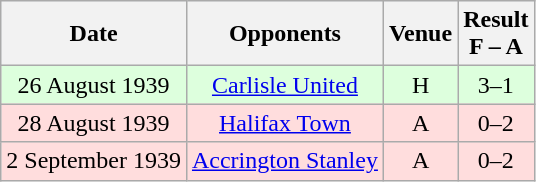<table class="wikitable" style="text-align:center;">
<tr style="background:#f0f6ff;">
<th>Date</th>
<th>Opponents</th>
<th>Venue</th>
<th>Result<br>F – A</th>
</tr>
<tr bgcolor="#ddffdd">
<td>26 August 1939</td>
<td><a href='#'>Carlisle United</a></td>
<td>H</td>
<td>3–1</td>
</tr>
<tr bgcolor="#ffdddd">
<td>28 August 1939</td>
<td><a href='#'>Halifax Town</a></td>
<td>A</td>
<td>0–2</td>
</tr>
<tr bgcolor="#ffdddd">
<td>2 September 1939</td>
<td><a href='#'>Accrington Stanley</a></td>
<td>A</td>
<td>0–2</td>
</tr>
</table>
